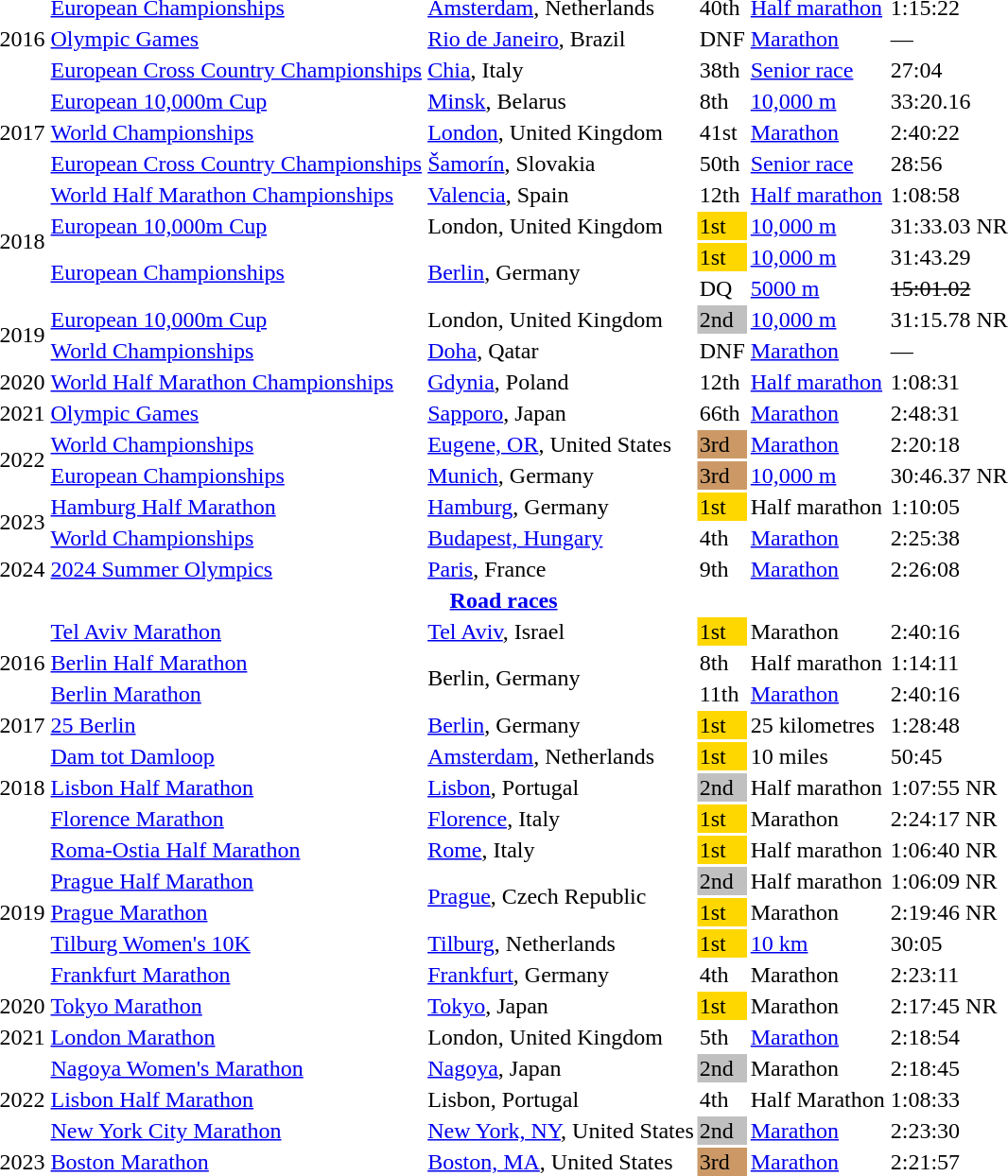<table>
<tr>
<td rowspan=3>2016</td>
<td><a href='#'>European Championships</a></td>
<td><a href='#'>Amsterdam</a>, Netherlands</td>
<td>40th</td>
<td><a href='#'>Half marathon</a></td>
<td>1:15:22</td>
</tr>
<tr>
<td><a href='#'>Olympic Games</a></td>
<td><a href='#'>Rio de Janeiro</a>, Brazil</td>
<td>DNF</td>
<td><a href='#'>Marathon</a></td>
<td>—</td>
</tr>
<tr>
<td><a href='#'>European Cross Country Championships</a></td>
<td><a href='#'>Chia</a>, Italy</td>
<td>38th</td>
<td><a href='#'>Senior race</a></td>
<td>27:04</td>
</tr>
<tr>
<td rowspan=3>2017</td>
<td><a href='#'>European 10,000m Cup</a></td>
<td><a href='#'>Minsk</a>, Belarus</td>
<td>8th</td>
<td><a href='#'>10,000 m</a></td>
<td>33:20.16</td>
</tr>
<tr>
<td><a href='#'>World Championships</a></td>
<td><a href='#'>London</a>, United Kingdom</td>
<td>41st</td>
<td><a href='#'>Marathon</a></td>
<td>2:40:22</td>
</tr>
<tr>
<td><a href='#'>European Cross Country Championships</a></td>
<td><a href='#'>Šamorín</a>, Slovakia</td>
<td>50th</td>
<td><a href='#'>Senior race</a></td>
<td>28:56</td>
</tr>
<tr>
<td rowspan=4>2018</td>
<td><a href='#'>World Half Marathon Championships</a></td>
<td><a href='#'>Valencia</a>, Spain</td>
<td>12th</td>
<td><a href='#'>Half marathon</a></td>
<td>1:08:58 </td>
</tr>
<tr>
<td><a href='#'>European 10,000m Cup</a></td>
<td>London, United Kingdom</td>
<td bgcolor=gold>1st</td>
<td><a href='#'>10,000 m</a></td>
<td>31:33.03 NR</td>
</tr>
<tr>
<td rowspan=2><a href='#'>European Championships</a></td>
<td rowspan=2><a href='#'>Berlin</a>, Germany</td>
<td bgcolor=gold>1st</td>
<td><a href='#'>10,000 m</a></td>
<td>31:43.29</td>
</tr>
<tr>
<td>DQ</td>
<td><a href='#'>5000 m</a></td>
<td><s>15:01.02</s></td>
</tr>
<tr>
<td rowspan=2>2019</td>
<td><a href='#'>European 10,000m Cup</a></td>
<td>London, United Kingdom</td>
<td bgcolor=silver>2nd</td>
<td><a href='#'>10,000 m</a></td>
<td>31:15.78 NR</td>
</tr>
<tr>
<td><a href='#'>World Championships</a></td>
<td><a href='#'>Doha</a>, Qatar</td>
<td>DNF</td>
<td><a href='#'>Marathon</a></td>
<td>—</td>
</tr>
<tr>
<td>2020</td>
<td><a href='#'>World Half Marathon Championships</a></td>
<td><a href='#'>Gdynia</a>, Poland</td>
<td>12th</td>
<td><a href='#'>Half marathon</a></td>
<td>1:08:31 </td>
</tr>
<tr>
<td>2021</td>
<td><a href='#'>Olympic Games</a></td>
<td><a href='#'>Sapporo</a>, Japan</td>
<td>66th</td>
<td><a href='#'>Marathon</a></td>
<td>2:48:31</td>
</tr>
<tr>
<td rowspan=2>2022</td>
<td><a href='#'>World Championships</a></td>
<td><a href='#'>Eugene, OR</a>, United States</td>
<td bgcolor=cc9966>3rd</td>
<td><a href='#'>Marathon</a></td>
<td>2:20:18</td>
</tr>
<tr>
<td><a href='#'>European Championships</a></td>
<td><a href='#'>Munich</a>, Germany</td>
<td bgcolor=cc9966>3rd</td>
<td><a href='#'>10,000 m</a></td>
<td>30:46.37 NR</td>
</tr>
<tr>
<td rowspan=2>2023</td>
<td><a href='#'>Hamburg Half Marathon</a></td>
<td><a href='#'>Hamburg</a>, Germany</td>
<td bgcolor=gold>1st</td>
<td>Half marathon</td>
<td>1:10:05</td>
</tr>
<tr>
<td><a href='#'>World Championships</a></td>
<td><a href='#'>Budapest, Hungary</a></td>
<td>4th</td>
<td><a href='#'>Marathon</a></td>
<td>2:25:38</td>
</tr>
<tr>
<td>2024</td>
<td><a href='#'>2024 Summer Olympics</a></td>
<td><a href='#'>Paris</a>, France</td>
<td>9th</td>
<td><a href='#'>Marathon</a></td>
<td>2:26:08</td>
</tr>
<tr>
<th colspan="6"><a href='#'>Road races</a></th>
</tr>
<tr>
<td rowspan=3>2016</td>
<td><a href='#'>Tel Aviv Marathon</a></td>
<td><a href='#'>Tel Aviv</a>, Israel</td>
<td bgcolor=gold>1st</td>
<td>Marathon</td>
<td>2:40:16</td>
</tr>
<tr>
<td><a href='#'>Berlin Half Marathon</a></td>
<td rowspan=2>Berlin, Germany</td>
<td>8th</td>
<td>Half marathon</td>
<td>1:14:11</td>
</tr>
<tr>
<td><a href='#'>Berlin Marathon</a></td>
<td>11th</td>
<td><a href='#'>Marathon</a></td>
<td>2:40:16</td>
</tr>
<tr>
<td rowspan=1>2017</td>
<td><a href='#'>25 Berlin</a></td>
<td><a href='#'>Berlin</a>, Germany</td>
<td bgcolor=gold>1st</td>
<td>25 kilometres</td>
<td>1:28:48</td>
</tr>
<tr>
<td rowspan=3>2018</td>
<td><a href='#'>Dam tot Damloop</a></td>
<td><a href='#'>Amsterdam</a>, Netherlands</td>
<td bgcolor=gold>1st</td>
<td>10 miles</td>
<td>50:45</td>
</tr>
<tr>
<td><a href='#'>Lisbon Half Marathon</a></td>
<td><a href='#'>Lisbon</a>, Portugal</td>
<td bgcolor=silver>2nd</td>
<td>Half marathon</td>
<td>1:07:55 NR</td>
</tr>
<tr>
<td><a href='#'>Florence Marathon</a></td>
<td><a href='#'>Florence</a>, Italy</td>
<td bgcolor=gold>1st</td>
<td>Marathon</td>
<td>2:24:17 NR</td>
</tr>
<tr>
<td rowspan=5>2019</td>
<td><a href='#'>Roma-Ostia Half Marathon</a></td>
<td><a href='#'>Rome</a>, Italy</td>
<td bgcolor=gold>1st</td>
<td>Half marathon</td>
<td>1:06:40 NR</td>
</tr>
<tr>
<td><a href='#'>Prague Half Marathon</a></td>
<td rowspan=2><a href='#'>Prague</a>, Czech Republic</td>
<td bgcolor=silver>2nd</td>
<td>Half marathon</td>
<td>1:06:09 NR</td>
</tr>
<tr>
<td><a href='#'>Prague Marathon</a></td>
<td bgcolor=gold>1st</td>
<td>Marathon</td>
<td>2:19:46 NR</td>
</tr>
<tr>
<td><a href='#'>Tilburg Women's 10K</a></td>
<td><a href='#'>Tilburg</a>, Netherlands</td>
<td bgcolor=gold>1st</td>
<td><a href='#'>10 km</a></td>
<td>30:05 <strong></strong></td>
</tr>
<tr>
<td><a href='#'>Frankfurt Marathon</a></td>
<td><a href='#'>Frankfurt</a>, Germany</td>
<td>4th</td>
<td>Marathon</td>
<td>2:23:11</td>
</tr>
<tr>
<td>2020</td>
<td><a href='#'>Tokyo Marathon</a></td>
<td><a href='#'>Tokyo</a>, Japan</td>
<td bgcolor=gold>1st</td>
<td>Marathon</td>
<td>2:17:45 NR</td>
</tr>
<tr>
<td>2021</td>
<td><a href='#'>London Marathon</a></td>
<td>London, United Kingdom</td>
<td>5th</td>
<td><a href='#'>Marathon</a></td>
<td>2:18:54</td>
</tr>
<tr>
<td rowspan=3>2022</td>
<td><a href='#'>Nagoya Women's Marathon</a></td>
<td><a href='#'>Nagoya</a>, Japan</td>
<td bgcolor=silver>2nd</td>
<td>Marathon</td>
<td>2:18:45</td>
</tr>
<tr>
<td><a href='#'>Lisbon Half Marathon</a></td>
<td>Lisbon, Portugal</td>
<td>4th</td>
<td>Half Marathon</td>
<td>1:08:33</td>
</tr>
<tr>
<td><a href='#'>New York City Marathon</a></td>
<td><a href='#'>New York, NY</a>, United States</td>
<td bgcolor=silver>2nd</td>
<td><a href='#'>Marathon</a></td>
<td>2:23:30</td>
</tr>
<tr>
<td>2023</td>
<td><a href='#'>Boston Marathon</a></td>
<td><a href='#'>Boston, MA</a>, United States</td>
<td bgcolor=cc9966>3rd</td>
<td><a href='#'>Marathon</a></td>
<td>2:21:57</td>
</tr>
<tr>
</tr>
</table>
